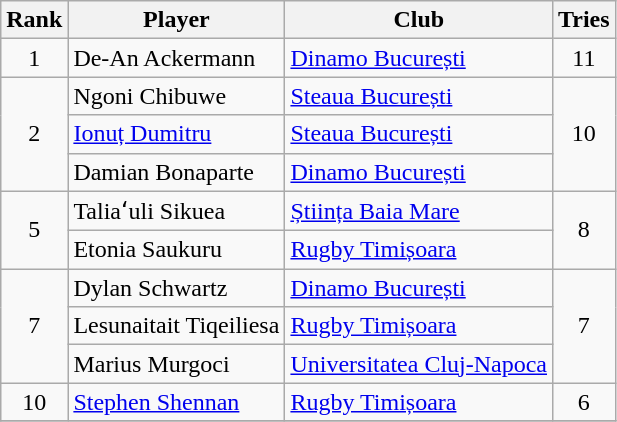<table class="wikitable sortable" style="text-align:center">
<tr>
<th>Rank</th>
<th>Player</th>
<th>Club</th>
<th>Tries</th>
</tr>
<tr>
<td>1</td>
<td align=left> De-An Ackermann</td>
<td align=left><a href='#'>Dinamo București</a></td>
<td>11</td>
</tr>
<tr>
<td rowspan=3>2</td>
<td align=left> Ngoni Chibuwe</td>
<td align=left><a href='#'>Steaua București</a></td>
<td rowspan=3>10</td>
</tr>
<tr>
<td align=left> <a href='#'>Ionuț Dumitru</a></td>
<td align=left><a href='#'>Steaua București</a></td>
</tr>
<tr>
<td align=left> Damian Bonaparte</td>
<td align=left><a href='#'>Dinamo București</a></td>
</tr>
<tr>
<td rowspan=2>5</td>
<td align=left> Taliaʻuli Sikuea</td>
<td align=left><a href='#'>Știința Baia Mare</a></td>
<td rowspan=2>8</td>
</tr>
<tr>
<td align=left> Etonia Saukuru</td>
<td align=left><a href='#'>Rugby Timișoara</a></td>
</tr>
<tr>
<td rowspan=3>7</td>
<td align=left> Dylan Schwartz</td>
<td align=left><a href='#'>Dinamo București</a></td>
<td rowspan=3>7</td>
</tr>
<tr>
<td align=left> Lesunaitait Tiqeiliesa</td>
<td align=left><a href='#'>Rugby Timișoara</a></td>
</tr>
<tr>
<td align=left> Marius Murgoci</td>
<td align=left><a href='#'>Universitatea Cluj-Napoca</a></td>
</tr>
<tr>
<td>10</td>
<td align=left> <a href='#'>Stephen Shennan</a></td>
<td align=left><a href='#'>Rugby Timișoara</a></td>
<td>6</td>
</tr>
<tr>
</tr>
</table>
